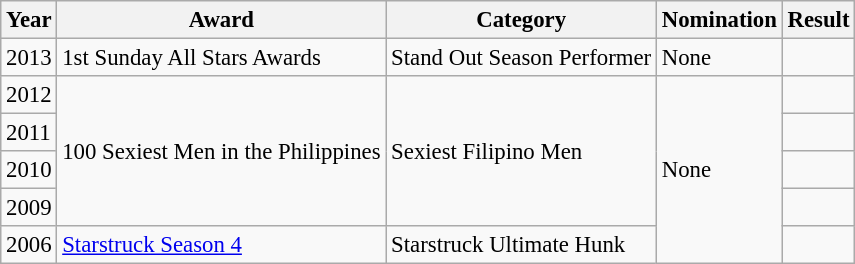<table class="wikitable" style="font-size: 95%;">
<tr>
<th>Year</th>
<th>Award</th>
<th>Category</th>
<th>Nomination</th>
<th>Result</th>
</tr>
<tr>
<td>2013</td>
<td>1st Sunday All Stars Awards</td>
<td>Stand Out Season Performer</td>
<td>None</td>
<td></td>
</tr>
<tr>
<td>2012</td>
<td rowspan=4>100 Sexiest Men in the Philippines</td>
<td rowspan=4>Sexiest Filipino Men</td>
<td rowspan=5>None</td>
<td></td>
</tr>
<tr>
<td>2011</td>
<td></td>
</tr>
<tr>
<td>2010</td>
<td></td>
</tr>
<tr>
<td>2009</td>
<td></td>
</tr>
<tr>
<td>2006</td>
<td><a href='#'>Starstruck Season 4</a></td>
<td>Starstruck Ultimate Hunk</td>
<td></td>
</tr>
</table>
